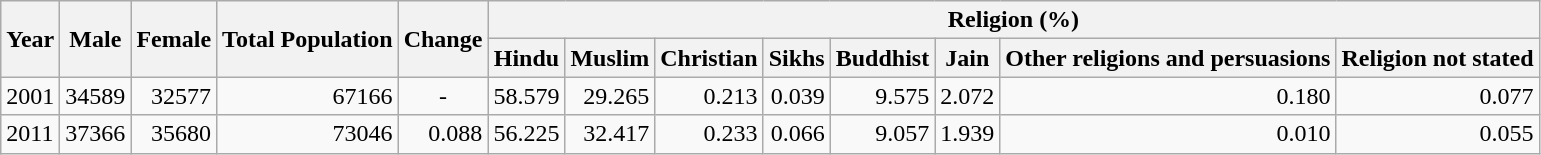<table class="wikitable">
<tr>
<th rowspan="2">Year</th>
<th rowspan="2">Male</th>
<th rowspan="2">Female</th>
<th rowspan="2">Total Population</th>
<th rowspan="2">Change</th>
<th colspan="8">Religion (%)</th>
</tr>
<tr>
<th>Hindu</th>
<th>Muslim</th>
<th>Christian</th>
<th>Sikhs</th>
<th>Buddhist</th>
<th>Jain</th>
<th>Other religions and persuasions</th>
<th>Religion not stated</th>
</tr>
<tr>
<td>2001</td>
<td style="text-align:right;">34589</td>
<td style="text-align:right;">32577</td>
<td style="text-align:right;">67166</td>
<td style="text-align:center;">-</td>
<td style="text-align:right;">58.579</td>
<td style="text-align:right;">29.265</td>
<td style="text-align:right;">0.213</td>
<td style="text-align:right;">0.039</td>
<td style="text-align:right;">9.575</td>
<td style="text-align:right;">2.072</td>
<td style="text-align:right;">0.180</td>
<td style="text-align:right;">0.077</td>
</tr>
<tr>
<td>2011</td>
<td style="text-align:right;">37366</td>
<td style="text-align:right;">35680</td>
<td style="text-align:right;">73046</td>
<td style="text-align:right;">0.088</td>
<td style="text-align:right;">56.225</td>
<td style="text-align:right;">32.417</td>
<td style="text-align:right;">0.233</td>
<td style="text-align:right;">0.066</td>
<td style="text-align:right;">9.057</td>
<td style="text-align:right;">1.939</td>
<td style="text-align:right;">0.010</td>
<td style="text-align:right;">0.055</td>
</tr>
</table>
